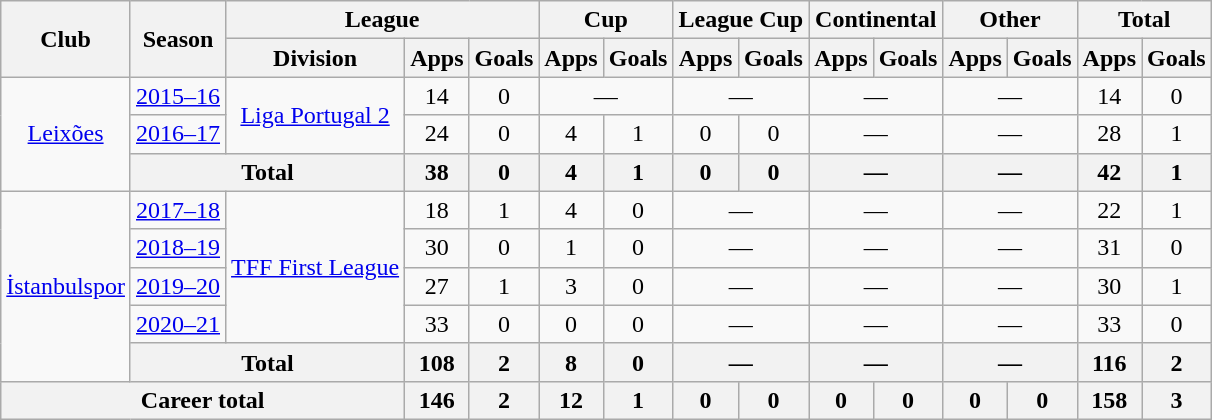<table class="wikitable" style="text-align:center">
<tr>
<th rowspan=2>Club</th>
<th rowspan=2>Season</th>
<th colspan=3>League</th>
<th colspan=2>Cup</th>
<th colspan=2>League Cup</th>
<th colspan=2>Continental</th>
<th colspan=2>Other</th>
<th colspan=2>Total</th>
</tr>
<tr>
<th>Division</th>
<th>Apps</th>
<th>Goals</th>
<th>Apps</th>
<th>Goals</th>
<th>Apps</th>
<th>Goals</th>
<th>Apps</th>
<th>Goals</th>
<th>Apps</th>
<th>Goals</th>
<th>Apps</th>
<th>Goals</th>
</tr>
<tr>
<td rowspan="3"><a href='#'>Leixões</a></td>
<td><a href='#'>2015–16</a></td>
<td rowspan="2"><a href='#'>Liga Portugal 2</a></td>
<td>14</td>
<td>0</td>
<td colspan="2">—</td>
<td colspan="2">—</td>
<td colspan="2">—</td>
<td colspan="2">—</td>
<td>14</td>
<td>0</td>
</tr>
<tr>
<td><a href='#'>2016–17</a></td>
<td>24</td>
<td>0</td>
<td>4</td>
<td>1</td>
<td>0</td>
<td>0</td>
<td colspan="2">—</td>
<td colspan="2">—</td>
<td>28</td>
<td>1</td>
</tr>
<tr>
<th colspan="2">Total</th>
<th>38</th>
<th>0</th>
<th>4</th>
<th>1</th>
<th>0</th>
<th>0</th>
<th colspan="2">—</th>
<th colspan="2">—</th>
<th>42</th>
<th>1</th>
</tr>
<tr>
<td rowspan="5"><a href='#'>İstanbulspor</a></td>
<td><a href='#'>2017–18</a></td>
<td rowspan="4"><a href='#'>TFF First League</a></td>
<td>18</td>
<td>1</td>
<td>4</td>
<td>0</td>
<td colspan="2">—</td>
<td colspan="2">—</td>
<td colspan="2">—</td>
<td>22</td>
<td>1</td>
</tr>
<tr>
<td><a href='#'>2018–19</a></td>
<td>30</td>
<td>0</td>
<td>1</td>
<td>0</td>
<td colspan="2">—</td>
<td colspan="2">—</td>
<td colspan="2">—</td>
<td>31</td>
<td>0</td>
</tr>
<tr>
<td><a href='#'>2019–20</a></td>
<td>27</td>
<td>1</td>
<td>3</td>
<td>0</td>
<td colspan="2">—</td>
<td colspan="2">—</td>
<td colspan="2">—</td>
<td>30</td>
<td>1</td>
</tr>
<tr>
<td><a href='#'>2020–21</a></td>
<td>33</td>
<td>0</td>
<td>0</td>
<td>0</td>
<td colspan="2">—</td>
<td colspan="2">—</td>
<td colspan="2">—</td>
<td>33</td>
<td>0</td>
</tr>
<tr>
<th colspan="2">Total</th>
<th>108</th>
<th>2</th>
<th>8</th>
<th>0</th>
<th colspan="2">—</th>
<th colspan="2">—</th>
<th colspan="2">—</th>
<th>116</th>
<th>2</th>
</tr>
<tr>
<th colspan="3">Career total</th>
<th>146</th>
<th>2</th>
<th>12</th>
<th>1</th>
<th>0</th>
<th>0</th>
<th>0</th>
<th>0</th>
<th>0</th>
<th>0</th>
<th>158</th>
<th>3</th>
</tr>
</table>
